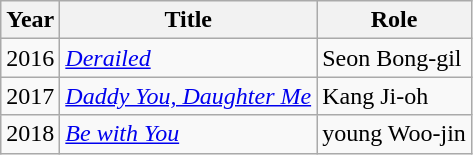<table class="wikitable">
<tr>
<th>Year</th>
<th>Title</th>
<th>Role</th>
</tr>
<tr>
<td>2016</td>
<td><em><a href='#'>Derailed</a></em></td>
<td>Seon Bong-gil</td>
</tr>
<tr>
<td>2017</td>
<td><em><a href='#'>Daddy You, Daughter Me</a></em></td>
<td>Kang Ji-oh</td>
</tr>
<tr>
<td>2018</td>
<td><em><a href='#'>Be with You</a></em></td>
<td>young Woo-jin</td>
</tr>
</table>
